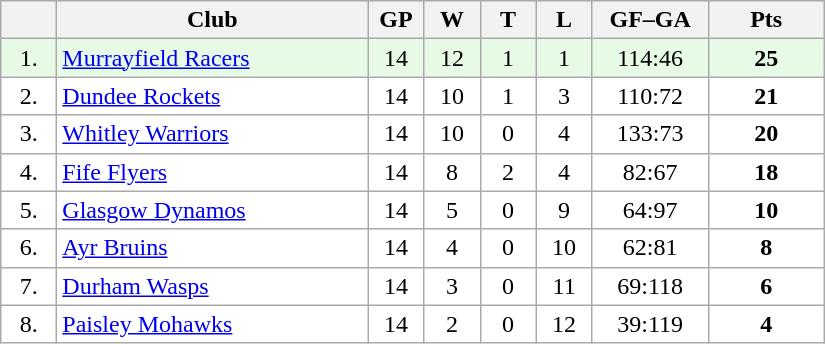<table class="wikitable">
<tr>
<th width="30"></th>
<th width="200">Club</th>
<th width="30">GP</th>
<th width="30">W</th>
<th width="30">T</th>
<th width="30">L</th>
<th width="70">GF–GA</th>
<th width="70">Pts</th>
</tr>
<tr bgcolor="#e6fae6" align="center">
<td>1.</td>
<td align="left"><a href='#'>Murrayfield Racers</a></td>
<td>14</td>
<td>12</td>
<td>1</td>
<td>1</td>
<td>114:46</td>
<td><strong>25</strong></td>
</tr>
<tr bgcolor="#FFFFFF" align="center">
<td>2.</td>
<td align="left"><a href='#'>Dundee Rockets</a></td>
<td>14</td>
<td>10</td>
<td>1</td>
<td>3</td>
<td>110:72</td>
<td><strong>21</strong></td>
</tr>
<tr bgcolor="#FFFFFF" align="center">
<td>3.</td>
<td align="left"><a href='#'>Whitley Warriors</a></td>
<td>14</td>
<td>10</td>
<td>0</td>
<td>4</td>
<td>133:73</td>
<td><strong>20</strong></td>
</tr>
<tr bgcolor="#FFFFFF" align="center">
<td>4.</td>
<td align="left"><a href='#'>Fife Flyers</a></td>
<td>14</td>
<td>8</td>
<td>2</td>
<td>4</td>
<td>82:67</td>
<td><strong>18</strong></td>
</tr>
<tr bgcolor="#FFFFFF" align="center">
<td>5.</td>
<td align="left"><a href='#'>Glasgow Dynamos</a></td>
<td>14</td>
<td>5</td>
<td>0</td>
<td>9</td>
<td>64:97</td>
<td><strong>10</strong></td>
</tr>
<tr bgcolor="#FFFFFF" align="center">
<td>6.</td>
<td align="left"><a href='#'>Ayr Bruins</a></td>
<td>14</td>
<td>4</td>
<td>0</td>
<td>10</td>
<td>62:81</td>
<td><strong>8</strong></td>
</tr>
<tr bgcolor="#FFFFFF" align="center">
<td>7.</td>
<td align="left"><a href='#'>Durham Wasps</a></td>
<td>14</td>
<td>3</td>
<td>0</td>
<td>11</td>
<td>69:118</td>
<td><strong>6</strong></td>
</tr>
<tr bgcolor="#FFFFFF" align="center">
<td>8.</td>
<td align="left"><a href='#'>Paisley Mohawks</a></td>
<td>14</td>
<td>2</td>
<td>0</td>
<td>12</td>
<td>39:119</td>
<td><strong>4</strong></td>
</tr>
</table>
